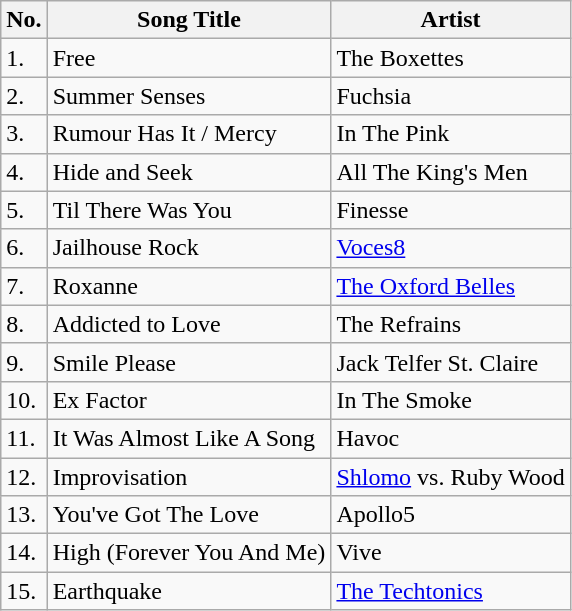<table class="wikitable">
<tr>
<th>No.</th>
<th>Song Title</th>
<th>Artist</th>
</tr>
<tr>
<td>1.</td>
<td>Free</td>
<td>The Boxettes</td>
</tr>
<tr>
<td>2.</td>
<td>Summer Senses</td>
<td>Fuchsia</td>
</tr>
<tr>
<td>3.</td>
<td>Rumour Has It / Mercy</td>
<td>In The Pink</td>
</tr>
<tr>
<td>4.</td>
<td>Hide and Seek</td>
<td>All The King's Men</td>
</tr>
<tr>
<td>5.</td>
<td>Til There Was You</td>
<td>Finesse</td>
</tr>
<tr>
<td>6.</td>
<td>Jailhouse Rock</td>
<td><a href='#'>Voces8</a></td>
</tr>
<tr>
<td>7.</td>
<td>Roxanne</td>
<td><a href='#'>The Oxford Belles</a></td>
</tr>
<tr>
<td>8.</td>
<td>Addicted to Love</td>
<td>The Refrains</td>
</tr>
<tr>
<td>9.</td>
<td>Smile Please</td>
<td>Jack Telfer St. Claire</td>
</tr>
<tr>
<td>10.</td>
<td>Ex Factor</td>
<td>In The Smoke</td>
</tr>
<tr>
<td>11.</td>
<td>It Was Almost Like A Song</td>
<td>Havoc</td>
</tr>
<tr>
<td>12.</td>
<td>Improvisation</td>
<td><a href='#'>Shlomo</a> vs. Ruby Wood</td>
</tr>
<tr>
<td>13.</td>
<td>You've Got The Love</td>
<td>Apollo5</td>
</tr>
<tr>
<td>14.</td>
<td>High (Forever You And Me)</td>
<td>Vive</td>
</tr>
<tr>
<td>15.</td>
<td>Earthquake</td>
<td><a href='#'>The Techtonics</a></td>
</tr>
</table>
